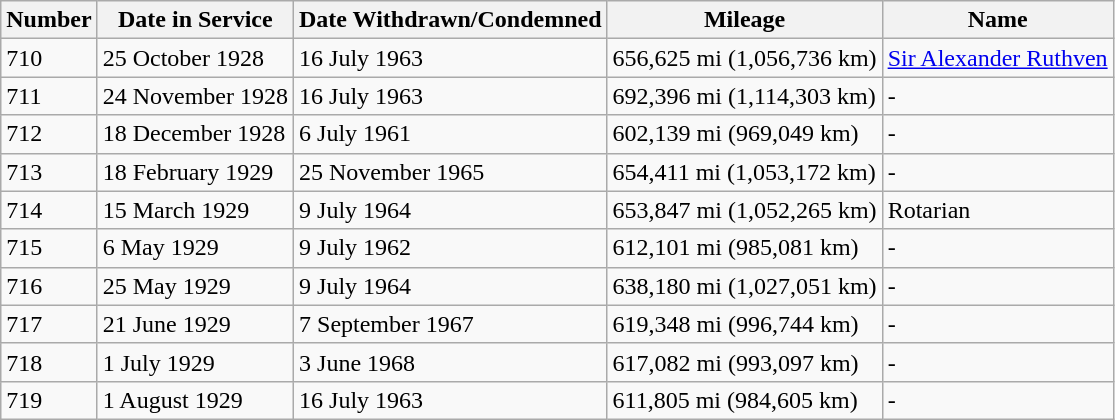<table class="wikitable">
<tr>
<th>Number</th>
<th>Date in Service</th>
<th>Date Withdrawn/Condemned</th>
<th>Mileage</th>
<th>Name</th>
</tr>
<tr>
<td>710</td>
<td>25 October 1928</td>
<td>16 July 1963</td>
<td>656,625 mi (1,056,736 km)</td>
<td><a href='#'>Sir Alexander Ruthven</a></td>
</tr>
<tr>
<td>711</td>
<td>24 November 1928</td>
<td>16 July 1963</td>
<td>692,396 mi (1,114,303 km)</td>
<td>-</td>
</tr>
<tr>
<td>712</td>
<td>18 December 1928</td>
<td>6 July 1961</td>
<td>602,139 mi (969,049 km)</td>
<td>-</td>
</tr>
<tr>
<td>713</td>
<td>18 February 1929</td>
<td>25 November 1965</td>
<td>654,411 mi (1,053,172 km)</td>
<td>-</td>
</tr>
<tr>
<td>714</td>
<td>15 March 1929</td>
<td>9 July 1964</td>
<td>653,847 mi (1,052,265 km)</td>
<td>Rotarian</td>
</tr>
<tr>
<td>715</td>
<td>6 May 1929</td>
<td>9 July 1962</td>
<td>612,101 mi (985,081 km)</td>
<td>-</td>
</tr>
<tr>
<td>716</td>
<td>25 May 1929</td>
<td>9 July 1964</td>
<td>638,180 mi (1,027,051 km)</td>
<td>-</td>
</tr>
<tr>
<td>717</td>
<td>21 June 1929</td>
<td>7 September 1967</td>
<td>619,348 mi (996,744 km)</td>
<td>-</td>
</tr>
<tr>
<td>718</td>
<td>1 July 1929</td>
<td>3 June 1968</td>
<td>617,082 mi (993,097 km)</td>
<td>-</td>
</tr>
<tr>
<td>719</td>
<td>1 August 1929</td>
<td>16 July 1963</td>
<td>611,805 mi (984,605 km)</td>
<td>-</td>
</tr>
</table>
